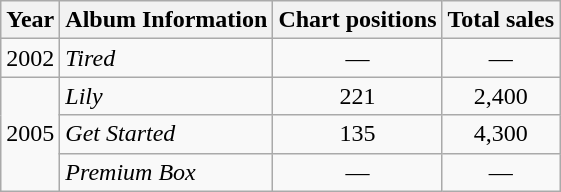<table class="wikitable">
<tr>
<th rowspan="1">Year</th>
<th rowspan="1">Album Information</th>
<th colspan="1">Chart positions<br></th>
<th colspan="1">Total sales<br></th>
</tr>
<tr>
<td align="center">2002</td>
<td><em>Tired</em><br></td>
<td align="center">—</td>
<td align="center">—</td>
</tr>
<tr>
<td rowspan="3">2005</td>
<td><em>Lily</em><br></td>
<td align="center">221</td>
<td align="center">2,400</td>
</tr>
<tr>
<td><em>Get Started</em><br></td>
<td align="center">135</td>
<td align="center">4,300</td>
</tr>
<tr>
<td><em>Premium Box</em><br></td>
<td align="center">—</td>
<td align="center">—</td>
</tr>
</table>
